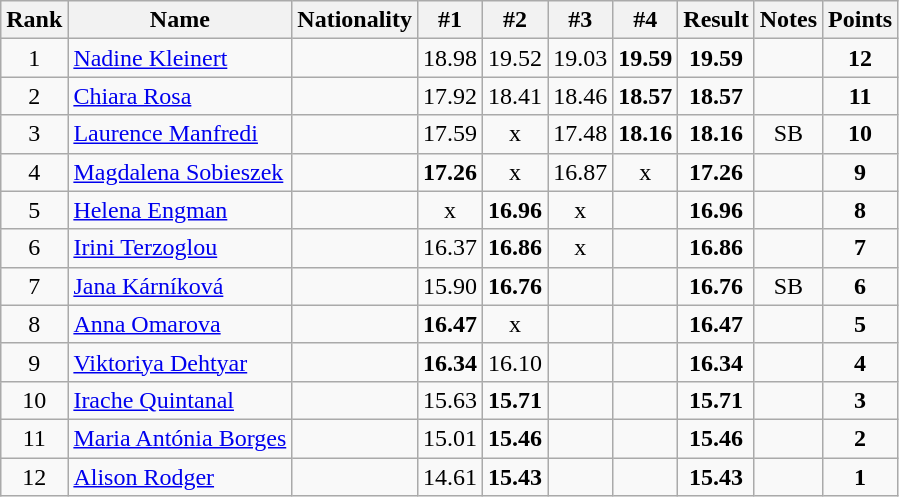<table class="wikitable sortable" style="text-align:center">
<tr>
<th>Rank</th>
<th>Name</th>
<th>Nationality</th>
<th>#1</th>
<th>#2</th>
<th>#3</th>
<th>#4</th>
<th>Result</th>
<th>Notes</th>
<th>Points</th>
</tr>
<tr>
<td>1</td>
<td align=left><a href='#'>Nadine Kleinert</a></td>
<td align=left></td>
<td>18.98</td>
<td>19.52</td>
<td>19.03</td>
<td><strong>19.59</strong></td>
<td><strong>19.59</strong></td>
<td></td>
<td><strong>12</strong></td>
</tr>
<tr>
<td>2</td>
<td align=left><a href='#'>Chiara Rosa</a></td>
<td align=left></td>
<td>17.92</td>
<td>18.41</td>
<td>18.46</td>
<td><strong>18.57</strong></td>
<td><strong>18.57</strong></td>
<td></td>
<td><strong>11</strong></td>
</tr>
<tr>
<td>3</td>
<td align=left><a href='#'>Laurence Manfredi</a></td>
<td align=left></td>
<td>17.59</td>
<td>x</td>
<td>17.48</td>
<td><strong>18.16</strong></td>
<td><strong>18.16</strong></td>
<td>SB</td>
<td><strong>10</strong></td>
</tr>
<tr>
<td>4</td>
<td align=left><a href='#'>Magdalena Sobieszek</a></td>
<td align=left></td>
<td><strong>17.26</strong></td>
<td>x</td>
<td>16.87</td>
<td>x</td>
<td><strong>17.26</strong></td>
<td></td>
<td><strong>9</strong></td>
</tr>
<tr>
<td>5</td>
<td align=left><a href='#'>Helena Engman</a></td>
<td align=left></td>
<td>x</td>
<td><strong>16.96</strong></td>
<td>x</td>
<td></td>
<td><strong>16.96</strong></td>
<td></td>
<td><strong>8</strong></td>
</tr>
<tr>
<td>6</td>
<td align=left><a href='#'>Irini Terzoglou</a></td>
<td align=left></td>
<td>16.37</td>
<td><strong>16.86</strong></td>
<td>x</td>
<td></td>
<td><strong>16.86</strong></td>
<td></td>
<td><strong>7</strong></td>
</tr>
<tr>
<td>7</td>
<td align=left><a href='#'>Jana Kárníková</a></td>
<td align=left></td>
<td>15.90</td>
<td><strong>16.76</strong></td>
<td></td>
<td></td>
<td><strong>16.76</strong></td>
<td>SB</td>
<td><strong>6</strong></td>
</tr>
<tr>
<td>8</td>
<td align=left><a href='#'>Anna Omarova</a></td>
<td align=left></td>
<td><strong>16.47</strong></td>
<td>x</td>
<td></td>
<td></td>
<td><strong>16.47</strong></td>
<td></td>
<td><strong>5</strong></td>
</tr>
<tr>
<td>9</td>
<td align=left><a href='#'>Viktoriya Dehtyar</a></td>
<td align=left></td>
<td><strong>16.34</strong></td>
<td>16.10</td>
<td></td>
<td></td>
<td><strong>16.34</strong></td>
<td></td>
<td><strong>4</strong></td>
</tr>
<tr>
<td>10</td>
<td align=left><a href='#'>Irache Quintanal</a></td>
<td align=left></td>
<td>15.63</td>
<td><strong>15.71</strong></td>
<td></td>
<td></td>
<td><strong>15.71</strong></td>
<td></td>
<td><strong>3</strong></td>
</tr>
<tr>
<td>11</td>
<td align=left><a href='#'>Maria Antónia Borges</a></td>
<td align=left></td>
<td>15.01</td>
<td><strong>15.46</strong></td>
<td></td>
<td></td>
<td><strong>15.46</strong></td>
<td></td>
<td><strong>2</strong></td>
</tr>
<tr>
<td>12</td>
<td align=left><a href='#'>Alison Rodger</a></td>
<td align=left></td>
<td>14.61</td>
<td><strong>15.43</strong></td>
<td></td>
<td></td>
<td><strong>15.43</strong></td>
<td></td>
<td><strong>1</strong></td>
</tr>
</table>
